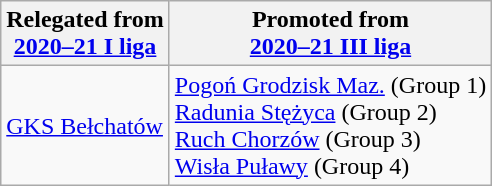<table class="wikitable">
<tr>
<th>Relegated from<br><a href='#'>2020–21 I liga</a></th>
<th>Promoted from<br><a href='#'>2020–21 III liga</a></th>
</tr>
<tr>
<td> <a href='#'>GKS Bełchatów</a></td>
<td> <a href='#'>Pogoń Grodzisk Maz.</a> (Group 1)<br> <a href='#'>Radunia Stężyca</a> (Group 2)<br> <a href='#'>Ruch Chorzów</a> (Group 3)<br> <a href='#'>Wisła Puławy</a> (Group 4)</td>
</tr>
</table>
